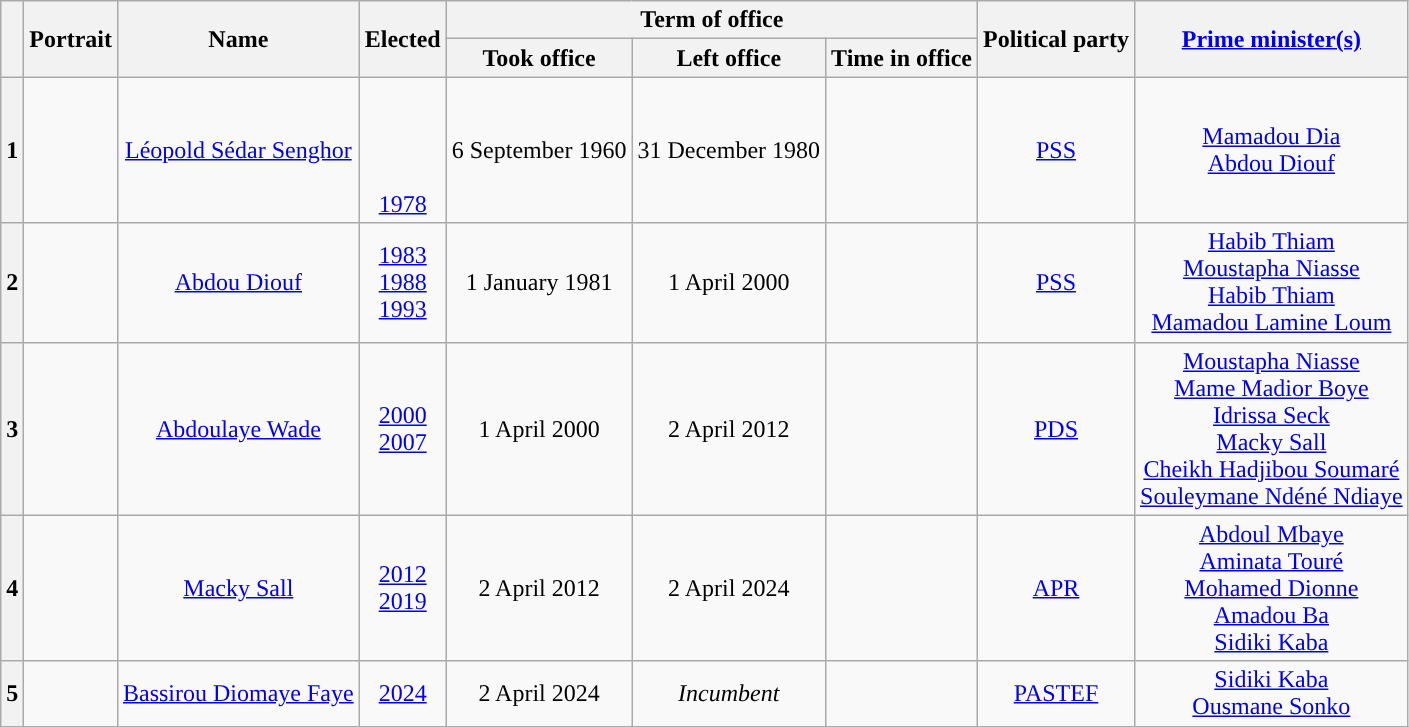<table class="wikitable" style="text-align:center">
<tr>
<th rowspan="2"></th>
<th rowspan="2">Portrait</th>
<th rowspan="2">Name<br></th>
<th rowspan="2">Elected</th>
<th colspan="3">Term of office</th>
<th rowspan="2">Political party</th>
<th rowspan="2"><a href='#'>Prime minister(s)</a></th>
</tr>
<tr>
<th>Took office</th>
<th>Left office</th>
<th>Time in office</th>
</tr>
<tr>
<th style="background-color:">1</th>
<td></td>
<td><a href='#'>Léopold Sédar Senghor</a><br></td>
<td><br><br><br><br><a href='#'>1978</a></td>
<td>6 September 1960</td>
<td>31 December 1980</td>
<td></td>
<td><a href='#'>PSS</a></td>
<td><a href='#'>Mamadou Dia</a><br><a href='#'>Abdou Diouf</a></td>
</tr>
<tr>
<th style="background-color:">2</th>
<td></td>
<td><a href='#'>Abdou Diouf</a><br></td>
<td><a href='#'>1983</a><br><a href='#'>1988</a><br><a href='#'>1993</a></td>
<td>1 January 1981</td>
<td>1 April 2000</td>
<td></td>
<td><a href='#'>PSS</a></td>
<td><a href='#'>Habib Thiam</a><br><a href='#'>Moustapha Niasse</a><br><a href='#'>Habib Thiam</a><br><a href='#'>Mamadou Lamine Loum</a></td>
</tr>
<tr>
<th style="background-color:">3</th>
<td></td>
<td><a href='#'>Abdoulaye Wade</a><br></td>
<td><a href='#'>2000</a><br><a href='#'>2007</a></td>
<td>1 April 2000</td>
<td>2 April 2012</td>
<td></td>
<td><a href='#'>PDS</a></td>
<td><a href='#'>Moustapha Niasse</a><br><a href='#'>Mame Madior Boye</a><br><a href='#'>Idrissa Seck</a><br><a href='#'>Macky Sall</a><br><a href='#'>Cheikh Hadjibou Soumaré</a><br><a href='#'>Souleymane Ndéné Ndiaye</a></td>
</tr>
<tr>
<th style="background-color:">4</th>
<td></td>
<td><a href='#'>Macky Sall</a><br></td>
<td><a href='#'>2012</a><br><a href='#'>2019</a></td>
<td>2 April 2012</td>
<td>2 April 2024</td>
<td></td>
<td><a href='#'>APR</a></td>
<td><a href='#'>Abdoul Mbaye</a><br><a href='#'>Aminata Touré</a><br><a href='#'>Mohamed Dionne</a><br><a href='#'>Amadou Ba</a><br><a href='#'>Sidiki Kaba</a></td>
</tr>
<tr>
<th style="background-color:">5</th>
<td></td>
<td><a href='#'>Bassirou Diomaye Faye</a><br></td>
<td><a href='#'>2024</a></td>
<td>2 April 2024</td>
<td><em>Incumbent</em></td>
<td></td>
<td><a href='#'>PASTEF</a></td>
<td><a href='#'>Sidiki Kaba</a><br><a href='#'>Ousmane Sonko</a></td>
</tr>
</table>
